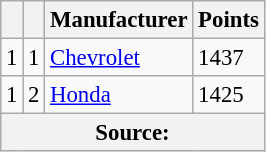<table class="wikitable" style="font-size: 95%;">
<tr>
<th scope="col"></th>
<th scope="col"></th>
<th scope="col">Manufacturer</th>
<th scope="col">Points</th>
</tr>
<tr>
<td align="left"> 1</td>
<td align="center">1</td>
<td><a href='#'>Chevrolet</a></td>
<td>1437</td>
</tr>
<tr>
<td align="left"> 1</td>
<td align="center">2</td>
<td><a href='#'>Honda</a></td>
<td>1425</td>
</tr>
<tr>
<th colspan=4>Source:</th>
</tr>
</table>
